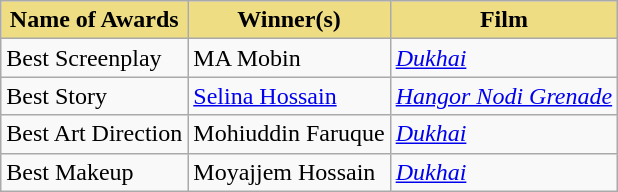<table class="wikitable">
<tr>
<th style="background:#EEDD82;">Name of Awards</th>
<th style="background:#EEDD82;">Winner(s)</th>
<th style="background:#EEDD82;">Film</th>
</tr>
<tr>
<td>Best Screenplay</td>
<td>MA Mobin</td>
<td><em><a href='#'>Dukhai</a></em></td>
</tr>
<tr>
<td>Best Story</td>
<td><a href='#'>Selina Hossain</a></td>
<td><em><a href='#'>Hangor Nodi Grenade</a></em></td>
</tr>
<tr>
<td>Best Art Direction</td>
<td>Mohiuddin Faruque</td>
<td><em><a href='#'>Dukhai</a></em></td>
</tr>
<tr>
<td>Best Makeup</td>
<td>Moyajjem Hossain</td>
<td><em><a href='#'>Dukhai</a></em></td>
</tr>
</table>
